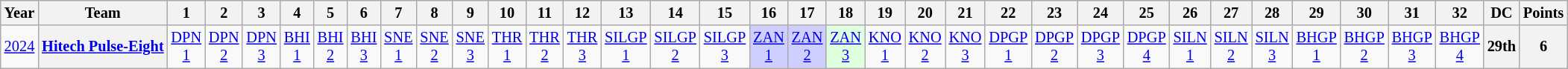<table class="wikitable" style="text-align:center; font-size:85%">
<tr>
<th>Year</th>
<th>Team</th>
<th>1</th>
<th>2</th>
<th>3</th>
<th>4</th>
<th>5</th>
<th>6</th>
<th>7</th>
<th>8</th>
<th>9</th>
<th>10</th>
<th>11</th>
<th>12</th>
<th>13</th>
<th>14</th>
<th>15</th>
<th>16</th>
<th>17</th>
<th>18</th>
<th>19</th>
<th>20</th>
<th>21</th>
<th>22</th>
<th>23</th>
<th>24</th>
<th>25</th>
<th>26</th>
<th>27</th>
<th>28</th>
<th>29</th>
<th>30</th>
<th>31</th>
<th>32</th>
<th>DC</th>
<th>Points</th>
</tr>
<tr>
<td><a href='#'>2024</a></td>
<th nowrap><a href='#'>Hitech Pulse-Eight</a></th>
<td><a href='#'>DPN<br>1</a></td>
<td><a href='#'>DPN<br>2</a></td>
<td><a href='#'>DPN<br>3</a></td>
<td><a href='#'>BHI<br>1</a></td>
<td><a href='#'>BHI<br>2</a></td>
<td><a href='#'>BHI<br>3</a></td>
<td><a href='#'>SNE<br>1</a></td>
<td><a href='#'>SNE<br>2</a></td>
<td><a href='#'>SNE<br>3</a></td>
<td><a href='#'>THR<br>1</a></td>
<td><a href='#'>THR<br>2</a></td>
<td><a href='#'>THR<br>3</a></td>
<td><a href='#'>SILGP<br>1</a></td>
<td><a href='#'>SILGP<br>2</a></td>
<td><a href='#'>SILGP<br>3</a></td>
<td style="background:#CFCFFF;"><a href='#'>ZAN<br>1</a><br></td>
<td style="background:#CFCFFF;"><a href='#'>ZAN<br>2</a><br></td>
<td style="background:#DFFFDF;"><a href='#'>ZAN<br>3</a><br></td>
<td><a href='#'>KNO<br>1</a></td>
<td><a href='#'>KNO<br>2</a></td>
<td><a href='#'>KNO<br>3</a></td>
<td><a href='#'>DPGP<br>1</a></td>
<td><a href='#'>DPGP<br>2</a></td>
<td><a href='#'>DPGP<br>3</a></td>
<td><a href='#'>DPGP<br>4</a></td>
<td><a href='#'>SILN<br>1</a></td>
<td><a href='#'>SILN<br>2</a></td>
<td><a href='#'>SILN<br>3</a></td>
<td><a href='#'>BHGP<br>1</a></td>
<td><a href='#'>BHGP<br>2</a></td>
<td><a href='#'>BHGP<br>3</a></td>
<td><a href='#'>BHGP<br>4</a></td>
<th>29th</th>
<th>6</th>
</tr>
</table>
